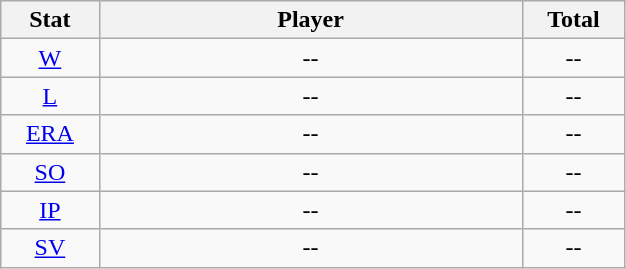<table class="wikitable" width="33%" style="text-align:center;">
<tr>
<th width="5%">Stat</th>
<th width="30%">Player</th>
<th width="5%">Total</th>
</tr>
<tr>
<td><a href='#'>W</a></td>
<td>--</td>
<td>--</td>
</tr>
<tr>
<td><a href='#'>L</a></td>
<td>--</td>
<td>--</td>
</tr>
<tr>
<td><a href='#'>ERA</a></td>
<td>--</td>
<td>--</td>
</tr>
<tr>
<td><a href='#'>SO</a></td>
<td>--</td>
<td>--</td>
</tr>
<tr>
<td><a href='#'>IP</a></td>
<td>--</td>
<td>--</td>
</tr>
<tr>
<td><a href='#'>SV</a></td>
<td>--</td>
<td>--</td>
</tr>
</table>
